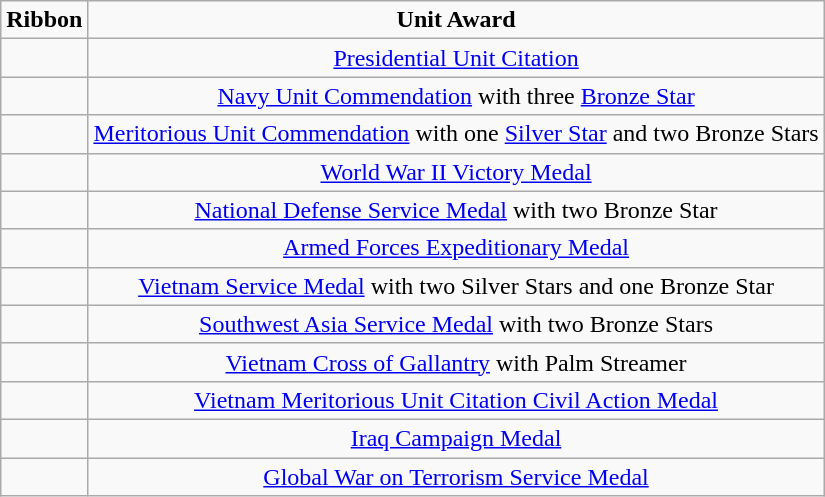<table class="wikitable" style="text-align:center; clear: center">
<tr>
<td><strong>Ribbon</strong></td>
<td><strong>Unit Award </strong></td>
</tr>
<tr>
<td></td>
<td><a href='#'>Presidential Unit Citation</a></td>
</tr>
<tr>
<td></td>
<td><a href='#'>Navy Unit Commendation</a> with three <a href='#'>Bronze Star</a></td>
</tr>
<tr>
<td></td>
<td><a href='#'>Meritorious Unit Commendation</a> with one <a href='#'>Silver Star</a> and two Bronze Stars</td>
</tr>
<tr>
<td></td>
<td><a href='#'>World War II Victory Medal</a></td>
</tr>
<tr>
<td></td>
<td><a href='#'>National Defense Service Medal</a> with two Bronze Star</td>
</tr>
<tr>
<td></td>
<td><a href='#'>Armed Forces Expeditionary Medal</a></td>
</tr>
<tr>
<td></td>
<td><a href='#'>Vietnam Service Medal</a> with two Silver Stars and one Bronze Star</td>
</tr>
<tr>
<td></td>
<td><a href='#'>Southwest Asia Service Medal</a> with two Bronze Stars</td>
</tr>
<tr>
<td></td>
<td><a href='#'>Vietnam Cross of Gallantry</a> with Palm Streamer</td>
</tr>
<tr>
<td></td>
<td><a href='#'>Vietnam Meritorious Unit Citation Civil Action Medal</a></td>
</tr>
<tr>
<td></td>
<td><a href='#'>Iraq Campaign Medal</a></td>
</tr>
<tr>
<td></td>
<td><a href='#'>Global War on Terrorism Service Medal</a></td>
</tr>
</table>
